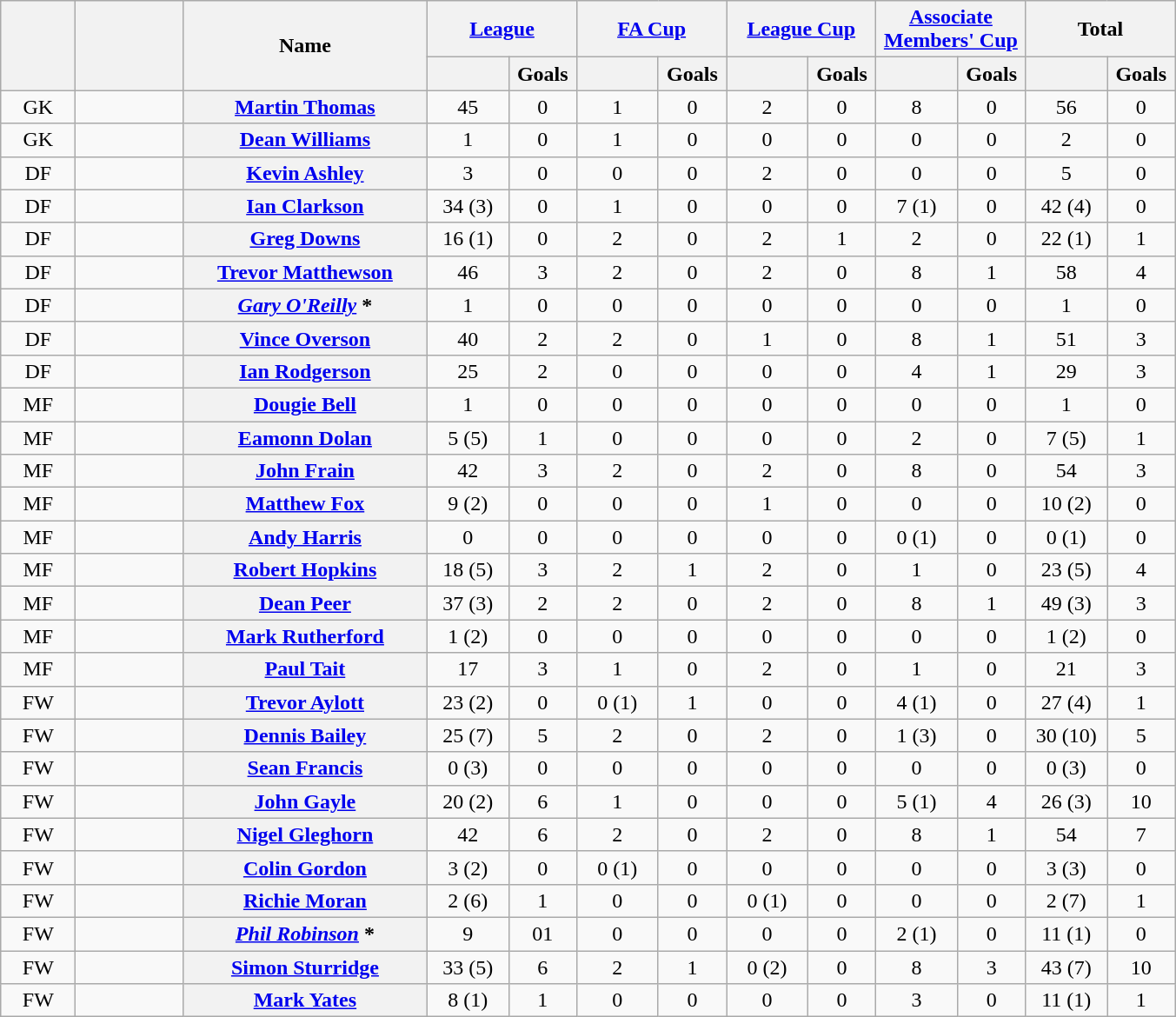<table class="wikitable plainrowheaders" style="text-align:center;">
<tr>
<th rowspan="2" scope="col" width="50"></th>
<th rowspan="2" scope="col" width="75"></th>
<th rowspan="2" scope="col" width="180" scope=col>Name</th>
<th colspan="2"><a href='#'>League</a></th>
<th colspan="2"><a href='#'>FA Cup</a></th>
<th colspan="2"><a href='#'>League Cup</a></th>
<th colspan="2"><a href='#'>Associate Members' Cup</a></th>
<th colspan="2">Total</th>
</tr>
<tr>
<th scope="col" width="55"></th>
<th scope="col" width="45">Goals</th>
<th scope="col" width="55"></th>
<th scope="col" width="45">Goals</th>
<th scope="col" width="55"></th>
<th scope="col" width="45">Goals</th>
<th scope="col" width="55"></th>
<th scope="col" width="45">Goals</th>
<th scope="col" width="55"></th>
<th scope="col" width="45">Goals</th>
</tr>
<tr>
<td>GK</td>
<td></td>
<th scope="row"><a href='#'>Martin Thomas</a></th>
<td>45</td>
<td>0</td>
<td>1</td>
<td>0</td>
<td>2</td>
<td>0</td>
<td>8</td>
<td>0</td>
<td>56</td>
<td>0</td>
</tr>
<tr>
<td>GK</td>
<td></td>
<th scope="row"><a href='#'>Dean Williams</a></th>
<td>1</td>
<td>0</td>
<td>1</td>
<td>0</td>
<td>0</td>
<td>0</td>
<td>0</td>
<td>0</td>
<td>2</td>
<td>0</td>
</tr>
<tr>
<td>DF</td>
<td></td>
<th scope="row"><a href='#'>Kevin Ashley</a> </th>
<td>3</td>
<td>0</td>
<td>0</td>
<td>0</td>
<td>2</td>
<td>0</td>
<td>0</td>
<td>0</td>
<td>5</td>
<td>0</td>
</tr>
<tr>
<td>DF</td>
<td></td>
<th scope="row"><a href='#'>Ian Clarkson</a></th>
<td>34 (3)</td>
<td>0</td>
<td>1</td>
<td>0</td>
<td>0</td>
<td>0</td>
<td>7 (1)</td>
<td>0</td>
<td>42 (4)</td>
<td>0</td>
</tr>
<tr>
<td>DF</td>
<td></td>
<th scope="row"><a href='#'>Greg Downs</a></th>
<td>16 (1)</td>
<td>0</td>
<td>2</td>
<td>0</td>
<td>2</td>
<td>1</td>
<td>2</td>
<td>0</td>
<td>22 (1)</td>
<td>1</td>
</tr>
<tr>
<td>DF</td>
<td></td>
<th scope="row"><a href='#'>Trevor Matthewson</a></th>
<td>46</td>
<td>3</td>
<td>2</td>
<td>0</td>
<td>2</td>
<td>0</td>
<td>8</td>
<td>1</td>
<td>58</td>
<td>4</td>
</tr>
<tr>
<td>DF</td>
<td></td>
<th scope="row"><em><a href='#'>Gary O'Reilly</a></em> *</th>
<td>1</td>
<td>0</td>
<td>0</td>
<td>0</td>
<td>0</td>
<td>0</td>
<td>0</td>
<td>0</td>
<td>1</td>
<td>0</td>
</tr>
<tr>
<td>DF</td>
<td></td>
<th scope="row"><a href='#'>Vince Overson</a></th>
<td>40</td>
<td>2</td>
<td>2</td>
<td>0</td>
<td>1</td>
<td>0</td>
<td>8</td>
<td>1</td>
<td>51</td>
<td>3</td>
</tr>
<tr>
<td>DF</td>
<td></td>
<th scope="row"><a href='#'>Ian Rodgerson</a></th>
<td>25</td>
<td>2</td>
<td>0</td>
<td>0</td>
<td>0</td>
<td>0</td>
<td>4</td>
<td>1</td>
<td>29</td>
<td>3</td>
</tr>
<tr>
<td>MF</td>
<td></td>
<th scope="row"><a href='#'>Dougie Bell</a></th>
<td>1</td>
<td>0</td>
<td>0</td>
<td>0</td>
<td>0</td>
<td>0</td>
<td>0</td>
<td>0</td>
<td>1</td>
<td>0</td>
</tr>
<tr>
<td>MF</td>
<td></td>
<th scope="row"><a href='#'>Eamonn Dolan</a></th>
<td>5 (5)</td>
<td>1</td>
<td>0</td>
<td>0</td>
<td>0</td>
<td>0</td>
<td>2</td>
<td>0</td>
<td>7 (5)</td>
<td>1</td>
</tr>
<tr>
<td>MF</td>
<td></td>
<th scope="row"><a href='#'>John Frain</a></th>
<td>42</td>
<td>3</td>
<td>2</td>
<td>0</td>
<td>2</td>
<td>0</td>
<td>8</td>
<td>0</td>
<td>54</td>
<td>3</td>
</tr>
<tr>
<td>MF</td>
<td></td>
<th scope="row"><a href='#'>Matthew Fox</a></th>
<td>9 (2)</td>
<td>0</td>
<td>0</td>
<td>0</td>
<td>1</td>
<td>0</td>
<td>0</td>
<td>0</td>
<td>10 (2)</td>
<td>0</td>
</tr>
<tr>
<td>MF</td>
<td></td>
<th scope="row"><a href='#'>Andy Harris</a></th>
<td>0</td>
<td>0</td>
<td>0</td>
<td>0</td>
<td>0</td>
<td>0</td>
<td>0 (1)</td>
<td>0</td>
<td>0 (1)</td>
<td>0</td>
</tr>
<tr>
<td>MF</td>
<td></td>
<th scope="row"><a href='#'>Robert Hopkins</a></th>
<td>18 (5)</td>
<td>3</td>
<td>2</td>
<td>1</td>
<td>2</td>
<td>0</td>
<td>1</td>
<td>0</td>
<td>23 (5)</td>
<td>4</td>
</tr>
<tr>
<td>MF</td>
<td></td>
<th scope="row"><a href='#'>Dean Peer</a></th>
<td>37 (3)</td>
<td>2</td>
<td>2</td>
<td>0</td>
<td>2</td>
<td>0</td>
<td>8</td>
<td>1</td>
<td>49 (3)</td>
<td>3</td>
</tr>
<tr>
<td>MF</td>
<td></td>
<th scope="row"><a href='#'>Mark Rutherford</a></th>
<td>1 (2)</td>
<td>0</td>
<td>0</td>
<td>0</td>
<td>0</td>
<td>0</td>
<td>0</td>
<td>0</td>
<td>1 (2)</td>
<td>0</td>
</tr>
<tr>
<td>MF</td>
<td></td>
<th scope="row"><a href='#'>Paul Tait</a></th>
<td>17</td>
<td>3</td>
<td>1</td>
<td>0</td>
<td>2</td>
<td>0</td>
<td>1</td>
<td>0</td>
<td>21</td>
<td>3</td>
</tr>
<tr>
<td>FW</td>
<td></td>
<th scope="row"><a href='#'>Trevor Aylott</a></th>
<td>23 (2)</td>
<td>0</td>
<td>0 (1)</td>
<td>1</td>
<td>0</td>
<td>0</td>
<td>4 (1)</td>
<td>0</td>
<td>27 (4)</td>
<td>1</td>
</tr>
<tr>
<td>FW</td>
<td></td>
<th scope="row"><a href='#'>Dennis Bailey</a></th>
<td>25 (7)</td>
<td>5</td>
<td>2</td>
<td>0</td>
<td>2</td>
<td>0</td>
<td>1 (3)</td>
<td>0</td>
<td>30 (10)</td>
<td>5</td>
</tr>
<tr>
<td>FW</td>
<td></td>
<th scope="row"><a href='#'>Sean Francis</a></th>
<td>0 (3)</td>
<td>0</td>
<td>0</td>
<td>0</td>
<td>0</td>
<td>0</td>
<td>0</td>
<td>0</td>
<td>0 (3)</td>
<td>0</td>
</tr>
<tr>
<td>FW</td>
<td></td>
<th scope="row"><a href='#'>John Gayle</a></th>
<td>20 (2)</td>
<td>6</td>
<td>1</td>
<td>0</td>
<td>0</td>
<td>0</td>
<td>5 (1)</td>
<td>4</td>
<td>26 (3)</td>
<td>10</td>
</tr>
<tr>
<td>FW</td>
<td></td>
<th scope="row"><a href='#'>Nigel Gleghorn</a></th>
<td>42</td>
<td>6</td>
<td>2</td>
<td>0</td>
<td>2</td>
<td>0</td>
<td>8</td>
<td>1</td>
<td>54</td>
<td>7</td>
</tr>
<tr>
<td>FW</td>
<td></td>
<th scope="row"><a href='#'>Colin Gordon</a></th>
<td>3 (2)</td>
<td>0</td>
<td>0 (1)</td>
<td>0</td>
<td>0</td>
<td>0</td>
<td (footballer)>0</td>
<td>0</td>
<td>3 (3)</td>
<td>0</td>
</tr>
<tr>
<td>FW</td>
<td></td>
<th scope="row"><a href='#'>Richie Moran</a></th>
<td>2 (6)</td>
<td>1</td>
<td>0</td>
<td>0</td>
<td>0 (1)</td>
<td>0</td>
<td>0</td>
<td>0</td>
<td>2 (7)</td>
<td>1</td>
</tr>
<tr>
<td>FW</td>
<td></td>
<th scope="row"><em><a href='#'>Phil Robinson</a></em> *</th>
<td>9</td>
<td>01</td>
<td>0</td>
<td>0</td>
<td>0</td>
<td>0</td>
<td>2 (1)</td>
<td>0</td>
<td>11 (1)</td>
<td>0</td>
</tr>
<tr>
<td>FW</td>
<td></td>
<th scope="row"><a href='#'>Simon Sturridge</a></th>
<td>33 (5)</td>
<td>6</td>
<td>2</td>
<td>1</td>
<td>0 (2)</td>
<td>0</td>
<td>8</td>
<td>3</td>
<td>43 (7)</td>
<td>10</td>
</tr>
<tr>
<td>FW</td>
<td></td>
<th scope="row"><a href='#'>Mark Yates</a></th>
<td>8 (1)</td>
<td>1</td>
<td>0</td>
<td>0</td>
<td>0</td>
<td>0</td>
<td>3</td>
<td>0</td>
<td>11 (1)</td>
<td>1</td>
</tr>
</table>
